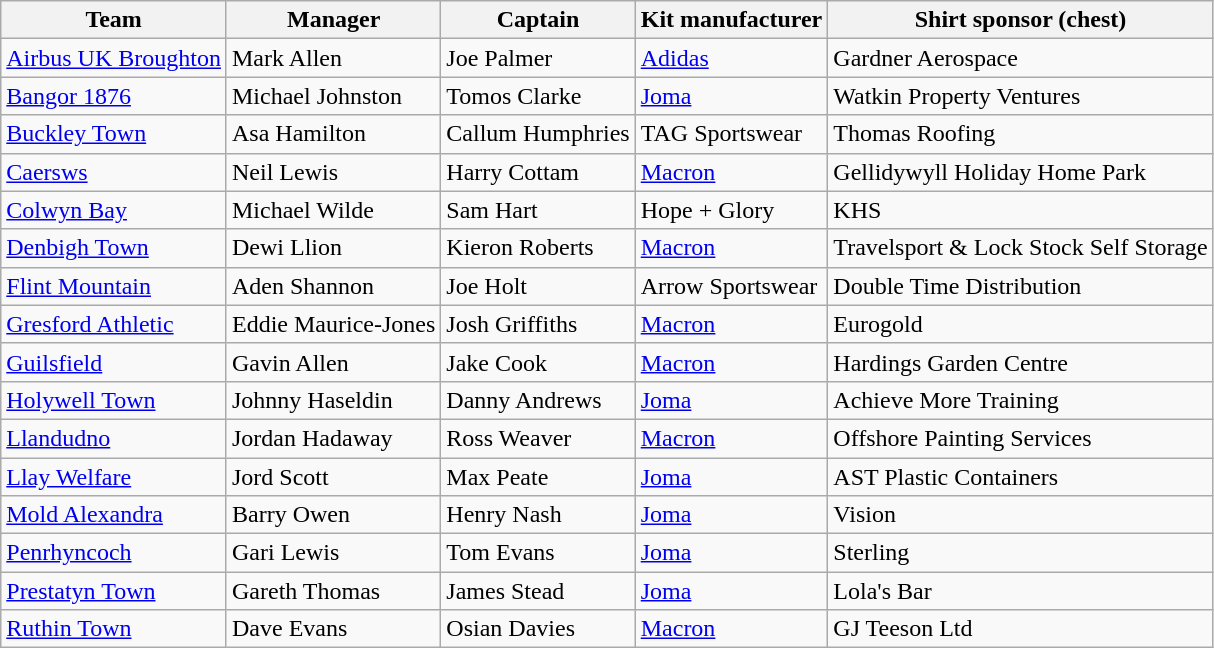<table class="wikitable sortable" style="text-align:left;">
<tr>
<th>Team</th>
<th>Manager</th>
<th>Captain</th>
<th>Kit manufacturer</th>
<th>Shirt sponsor (chest)</th>
</tr>
<tr>
<td><a href='#'>Airbus UK Broughton</a></td>
<td> Mark Allen</td>
<td> Joe Palmer</td>
<td><a href='#'>Adidas</a></td>
<td>Gardner Aerospace</td>
</tr>
<tr>
<td><a href='#'>Bangor 1876</a></td>
<td> Michael Johnston</td>
<td> Tomos Clarke</td>
<td><a href='#'>Joma</a></td>
<td>Watkin Property Ventures</td>
</tr>
<tr>
<td><a href='#'>Buckley Town</a></td>
<td> Asa Hamilton</td>
<td> Callum Humphries</td>
<td>TAG Sportswear</td>
<td>Thomas Roofing</td>
</tr>
<tr>
<td><a href='#'>Caersws</a></td>
<td> Neil Lewis</td>
<td> Harry Cottam</td>
<td><a href='#'>Macron</a></td>
<td>Gellidywyll Holiday Home Park</td>
</tr>
<tr>
<td><a href='#'>Colwyn Bay</a></td>
<td> Michael Wilde</td>
<td> Sam Hart</td>
<td>Hope + Glory</td>
<td>KHS</td>
</tr>
<tr>
<td><a href='#'>Denbigh Town</a></td>
<td> Dewi Llion</td>
<td> Kieron Roberts</td>
<td><a href='#'>Macron</a></td>
<td>Travelsport & Lock Stock Self Storage</td>
</tr>
<tr>
<td><a href='#'>Flint Mountain</a></td>
<td> Aden Shannon</td>
<td> Joe Holt</td>
<td>Arrow Sportswear</td>
<td>Double Time Distribution</td>
</tr>
<tr>
<td><a href='#'>Gresford Athletic</a></td>
<td> Eddie Maurice-Jones</td>
<td> Josh Griffiths</td>
<td><a href='#'>Macron</a></td>
<td>Eurogold</td>
</tr>
<tr>
<td><a href='#'>Guilsfield</a></td>
<td> Gavin Allen</td>
<td> Jake Cook</td>
<td><a href='#'>Macron</a></td>
<td>Hardings Garden Centre</td>
</tr>
<tr>
<td><a href='#'>Holywell Town</a></td>
<td> Johnny Haseldin</td>
<td> Danny Andrews</td>
<td><a href='#'>Joma</a></td>
<td>Achieve More Training</td>
</tr>
<tr>
<td><a href='#'>Llandudno</a></td>
<td> Jordan Hadaway</td>
<td> Ross Weaver</td>
<td><a href='#'>Macron</a></td>
<td>Offshore Painting Services</td>
</tr>
<tr>
<td><a href='#'>Llay Welfare</a></td>
<td> Jord Scott</td>
<td> Max Peate</td>
<td><a href='#'>Joma</a></td>
<td>AST Plastic Containers</td>
</tr>
<tr>
<td><a href='#'>Mold Alexandra</a></td>
<td> Barry Owen</td>
<td> Henry Nash</td>
<td><a href='#'>Joma</a></td>
<td>Vision</td>
</tr>
<tr>
<td><a href='#'>Penrhyncoch</a></td>
<td> Gari Lewis</td>
<td> Tom Evans</td>
<td><a href='#'>Joma</a></td>
<td>Sterling</td>
</tr>
<tr>
<td><a href='#'>Prestatyn Town</a></td>
<td> Gareth Thomas</td>
<td> James Stead</td>
<td><a href='#'>Joma</a></td>
<td>Lola's Bar</td>
</tr>
<tr>
<td><a href='#'>Ruthin Town</a></td>
<td> Dave Evans</td>
<td> Osian Davies</td>
<td><a href='#'>Macron</a></td>
<td>GJ Teeson Ltd</td>
</tr>
</table>
